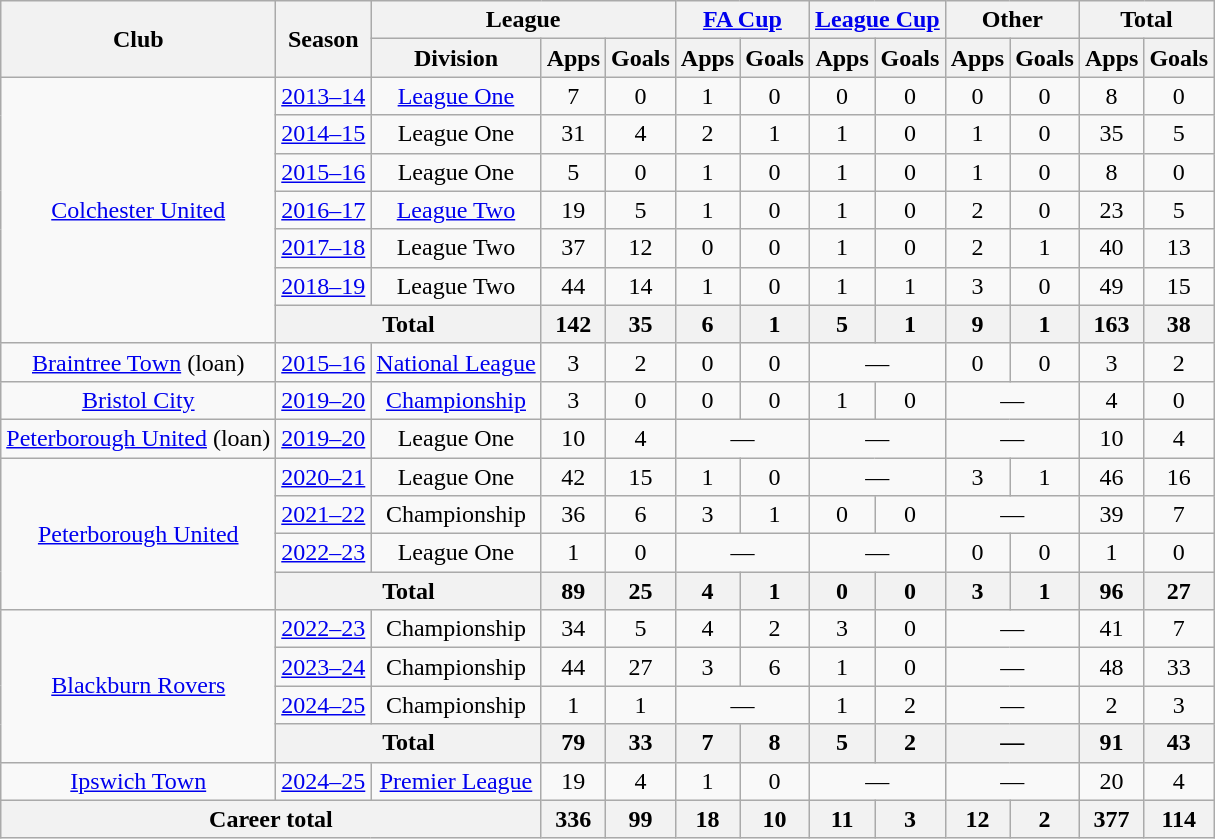<table class=wikitable style="text-align: center;">
<tr>
<th rowspan=2>Club</th>
<th rowspan=2>Season</th>
<th colspan=3>League</th>
<th colspan=2><a href='#'>FA Cup</a></th>
<th colspan=2><a href='#'>League Cup</a></th>
<th colspan=2>Other</th>
<th colspan=2>Total</th>
</tr>
<tr>
<th>Division</th>
<th>Apps</th>
<th>Goals</th>
<th>Apps</th>
<th>Goals</th>
<th>Apps</th>
<th>Goals</th>
<th>Apps</th>
<th>Goals</th>
<th>Apps</th>
<th>Goals</th>
</tr>
<tr>
<td rowspan="7"><a href='#'>Colchester United</a></td>
<td><a href='#'>2013–14</a></td>
<td><a href='#'>League One</a></td>
<td>7</td>
<td>0</td>
<td>1</td>
<td>0</td>
<td>0</td>
<td>0</td>
<td>0</td>
<td>0</td>
<td>8</td>
<td>0</td>
</tr>
<tr>
<td><a href='#'>2014–15</a></td>
<td>League One</td>
<td>31</td>
<td>4</td>
<td>2</td>
<td>1</td>
<td>1</td>
<td>0</td>
<td>1</td>
<td>0</td>
<td>35</td>
<td>5</td>
</tr>
<tr>
<td><a href='#'>2015–16</a></td>
<td>League One</td>
<td>5</td>
<td>0</td>
<td>1</td>
<td>0</td>
<td>1</td>
<td>0</td>
<td>1</td>
<td>0</td>
<td>8</td>
<td>0</td>
</tr>
<tr>
<td><a href='#'>2016–17</a></td>
<td><a href='#'>League Two</a></td>
<td>19</td>
<td>5</td>
<td>1</td>
<td>0</td>
<td>1</td>
<td>0</td>
<td>2</td>
<td>0</td>
<td>23</td>
<td>5</td>
</tr>
<tr>
<td><a href='#'>2017–18</a></td>
<td>League Two</td>
<td>37</td>
<td>12</td>
<td>0</td>
<td>0</td>
<td>1</td>
<td>0</td>
<td>2</td>
<td>1</td>
<td>40</td>
<td>13</td>
</tr>
<tr>
<td><a href='#'>2018–19</a></td>
<td>League Two</td>
<td>44</td>
<td>14</td>
<td>1</td>
<td>0</td>
<td>1</td>
<td>1</td>
<td>3</td>
<td>0</td>
<td>49</td>
<td>15</td>
</tr>
<tr>
<th colspan="2">Total</th>
<th>142</th>
<th>35</th>
<th>6</th>
<th>1</th>
<th>5</th>
<th>1</th>
<th>9</th>
<th>1</th>
<th>163</th>
<th>38</th>
</tr>
<tr>
<td><a href='#'>Braintree Town</a> (loan)</td>
<td><a href='#'>2015–16</a></td>
<td><a href='#'>National League</a></td>
<td>3</td>
<td>2</td>
<td>0</td>
<td>0</td>
<td colspan="2">—</td>
<td>0</td>
<td>0</td>
<td>3</td>
<td>2</td>
</tr>
<tr>
<td><a href='#'>Bristol City</a></td>
<td><a href='#'>2019–20</a></td>
<td><a href='#'>Championship</a></td>
<td>3</td>
<td>0</td>
<td>0</td>
<td>0</td>
<td>1</td>
<td>0</td>
<td colspan="2">—</td>
<td>4</td>
<td>0</td>
</tr>
<tr>
<td><a href='#'>Peterborough United</a> (loan)</td>
<td><a href='#'>2019–20</a></td>
<td>League One</td>
<td>10</td>
<td>4</td>
<td colspan="2">—</td>
<td colspan="2">—</td>
<td colspan="2">—</td>
<td>10</td>
<td>4</td>
</tr>
<tr>
<td rowspan="4"><a href='#'>Peterborough United</a></td>
<td><a href='#'>2020–21</a></td>
<td>League One</td>
<td>42</td>
<td>15</td>
<td>1</td>
<td>0</td>
<td colspan="2">—</td>
<td>3</td>
<td>1</td>
<td>46</td>
<td>16</td>
</tr>
<tr>
<td><a href='#'>2021–22</a></td>
<td>Championship</td>
<td>36</td>
<td>6</td>
<td>3</td>
<td>1</td>
<td>0</td>
<td>0</td>
<td colspan="2">—</td>
<td>39</td>
<td>7</td>
</tr>
<tr>
<td><a href='#'>2022–23</a></td>
<td>League One</td>
<td>1</td>
<td>0</td>
<td colspan="2">—</td>
<td colspan="2">—</td>
<td>0</td>
<td>0</td>
<td>1</td>
<td>0</td>
</tr>
<tr>
<th colspan="2">Total</th>
<th>89</th>
<th>25</th>
<th>4</th>
<th>1</th>
<th>0</th>
<th>0</th>
<th>3</th>
<th>1</th>
<th>96</th>
<th>27</th>
</tr>
<tr>
<td rowspan="4"><a href='#'>Blackburn Rovers</a></td>
<td><a href='#'>2022–23</a></td>
<td>Championship</td>
<td>34</td>
<td>5</td>
<td>4</td>
<td>2</td>
<td>3</td>
<td>0</td>
<td colspan="2">—</td>
<td>41</td>
<td>7</td>
</tr>
<tr>
<td><a href='#'>2023–24</a></td>
<td>Championship</td>
<td>44</td>
<td>27</td>
<td>3</td>
<td>6</td>
<td>1</td>
<td>0</td>
<td colspan="2">—</td>
<td>48</td>
<td>33</td>
</tr>
<tr>
<td><a href='#'>2024–25</a></td>
<td>Championship</td>
<td>1</td>
<td>1</td>
<td colspan="2">—</td>
<td>1</td>
<td>2</td>
<td colspan="2">—</td>
<td>2</td>
<td>3</td>
</tr>
<tr>
<th colspan="2">Total</th>
<th>79</th>
<th>33</th>
<th>7</th>
<th>8</th>
<th>5</th>
<th>2</th>
<th colspan="2">—</th>
<th>91</th>
<th>43</th>
</tr>
<tr>
<td><a href='#'>Ipswich Town</a></td>
<td><a href='#'>2024–25</a></td>
<td><a href='#'>Premier League</a></td>
<td>19</td>
<td>4</td>
<td>1</td>
<td>0</td>
<td colspan="2">—</td>
<td colspan="2">—</td>
<td>20</td>
<td>4</td>
</tr>
<tr>
<th colspan="3">Career total</th>
<th>336</th>
<th>99</th>
<th>18</th>
<th>10</th>
<th>11</th>
<th>3</th>
<th>12</th>
<th>2</th>
<th>377</th>
<th>114</th>
</tr>
</table>
